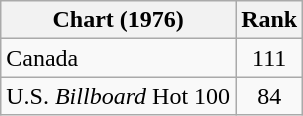<table class="wikitable">
<tr>
<th>Chart (1976)</th>
<th>Rank</th>
</tr>
<tr>
<td>Canada </td>
<td style="text-align:center;">111</td>
</tr>
<tr>
<td>U.S. <em>Billboard</em> Hot 100 </td>
<td style="text-align:center;">84</td>
</tr>
</table>
